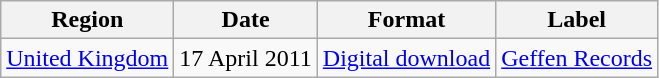<table class="wikitable" border="1">
<tr>
<th>Region</th>
<th>Date</th>
<th>Format</th>
<th>Label</th>
</tr>
<tr>
<td><a href='#'>United Kingdom</a></td>
<td>17 April 2011</td>
<td><a href='#'>Digital download</a></td>
<td><a href='#'>Geffen Records</a></td>
</tr>
</table>
